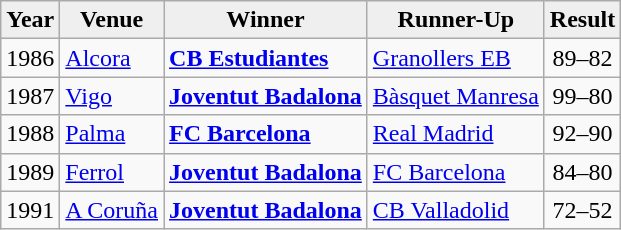<table class="wikitable">
<tr>
<th style="background:#efefef;">Year</th>
<th style="background:#efefef;">Venue</th>
<th style="background:#efefef;">Winner</th>
<th style="background:#efefef;">Runner-Up</th>
<th style="background:#efefef;">Result</th>
</tr>
<tr>
<td>1986</td>
<td><a href='#'>Alcora</a></td>
<td><strong><a href='#'>CB Estudiantes</a></strong></td>
<td><a href='#'>Granollers EB</a></td>
<td align="center">89–82</td>
</tr>
<tr>
<td>1987</td>
<td><a href='#'>Vigo</a></td>
<td><strong><a href='#'>Joventut Badalona</a></strong></td>
<td><a href='#'>Bàsquet Manresa</a></td>
<td align="center">99–80</td>
</tr>
<tr>
<td>1988</td>
<td><a href='#'>Palma</a></td>
<td><strong><a href='#'>FC Barcelona</a></strong></td>
<td><a href='#'>Real Madrid</a></td>
<td align="center">92–90</td>
</tr>
<tr>
<td>1989</td>
<td><a href='#'>Ferrol</a></td>
<td><strong><a href='#'>Joventut Badalona</a></strong></td>
<td><a href='#'>FC Barcelona</a></td>
<td align="center">84–80</td>
</tr>
<tr>
<td>1991</td>
<td><a href='#'>A Coruña</a></td>
<td><strong><a href='#'>Joventut Badalona</a></strong></td>
<td><a href='#'>CB Valladolid</a></td>
<td align="center">72–52</td>
</tr>
</table>
